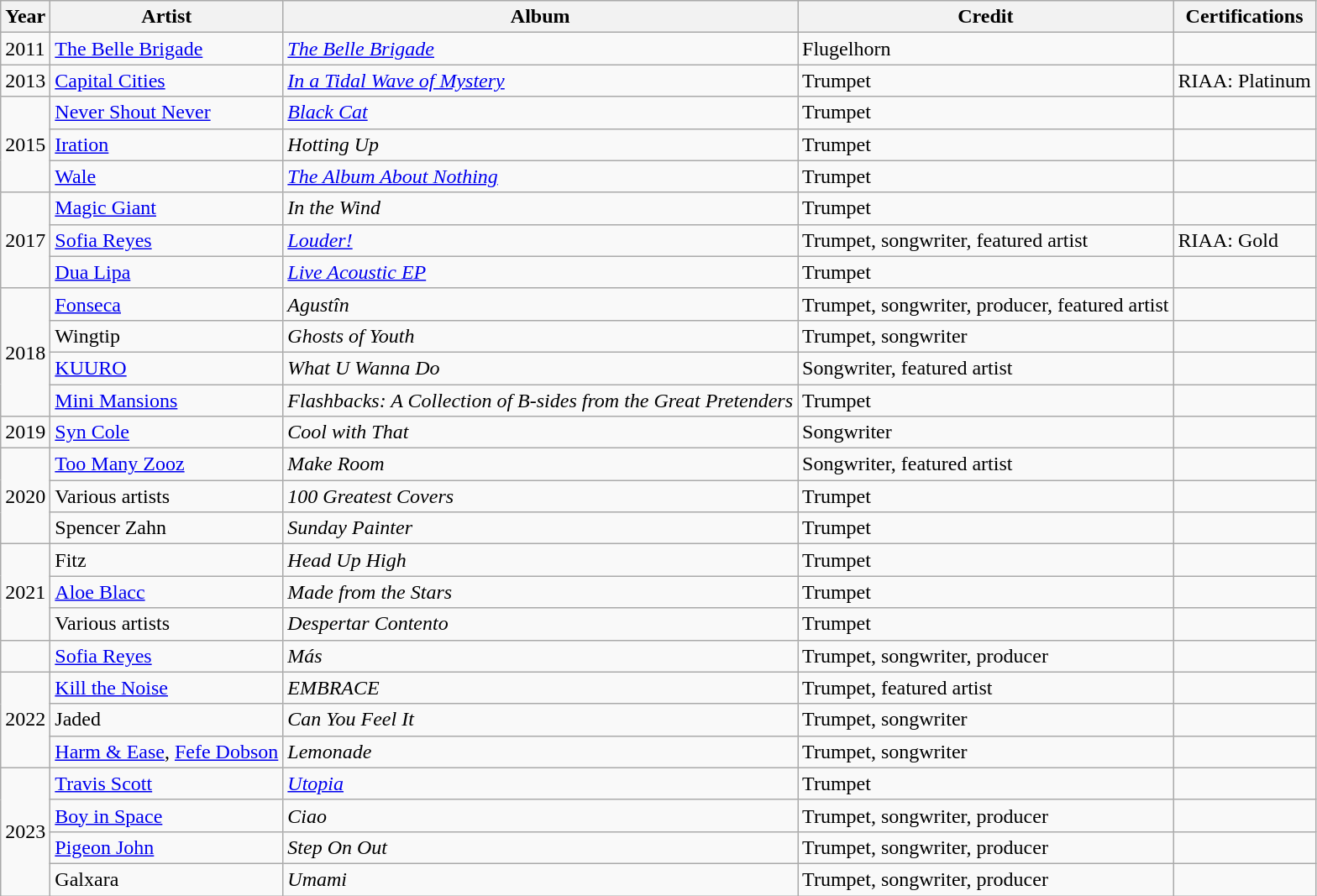<table class="wikitable">
<tr>
<th>Year</th>
<th>Artist</th>
<th>Album</th>
<th>Credit</th>
<th>Certifications</th>
</tr>
<tr>
<td>2011</td>
<td><a href='#'>The Belle Brigade</a></td>
<td><em><a href='#'>The Belle Brigade</a></em></td>
<td>Flugelhorn</td>
<td></td>
</tr>
<tr>
<td>2013</td>
<td><a href='#'>Capital Cities</a></td>
<td><em><a href='#'>In a Tidal Wave of Mystery</a></em></td>
<td>Trumpet</td>
<td>RIAA: Platinum</td>
</tr>
<tr>
<td rowspan="3">2015</td>
<td><a href='#'>Never Shout Never</a></td>
<td><em><a href='#'>Black Cat</a></em></td>
<td>Trumpet</td>
<td></td>
</tr>
<tr>
<td><a href='#'>Iration</a></td>
<td><em>Hotting Up</em></td>
<td>Trumpet</td>
<td></td>
</tr>
<tr>
<td><a href='#'>Wale</a></td>
<td><em><a href='#'>The Album About Nothing</a></em></td>
<td>Trumpet</td>
<td></td>
</tr>
<tr>
<td rowspan="3">2017</td>
<td><a href='#'>Magic Giant</a></td>
<td><em>In the Wind</em></td>
<td>Trumpet</td>
<td></td>
</tr>
<tr>
<td><a href='#'>Sofia Reyes</a></td>
<td><em><a href='#'>Louder!</a></em></td>
<td>Trumpet, songwriter, featured artist</td>
<td>RIAA: Gold</td>
</tr>
<tr>
<td><a href='#'>Dua Lipa</a></td>
<td><em><a href='#'>Live Acoustic EP</a></em></td>
<td>Trumpet</td>
<td></td>
</tr>
<tr>
<td rowspan="4">2018</td>
<td><a href='#'>Fonseca</a></td>
<td><em>Agustîn</em></td>
<td>Trumpet, songwriter, producer, featured artist</td>
<td></td>
</tr>
<tr>
<td>Wingtip</td>
<td><em>Ghosts of Youth</em></td>
<td>Trumpet, songwriter</td>
<td></td>
</tr>
<tr>
<td><a href='#'>KUURO</a></td>
<td><em>What U Wanna Do</em></td>
<td>Songwriter, featured artist</td>
<td></td>
</tr>
<tr>
<td><a href='#'>Mini Mansions</a></td>
<td><em>Flashbacks: A Collection of B-sides from the Great Pretenders</em></td>
<td>Trumpet</td>
<td></td>
</tr>
<tr>
<td>2019</td>
<td><a href='#'>Syn Cole</a></td>
<td><em>Cool with That</em></td>
<td>Songwriter</td>
<td></td>
</tr>
<tr>
<td rowspan="3">2020</td>
<td><a href='#'>Too Many Zooz</a></td>
<td><em>Make Room</em></td>
<td>Songwriter, featured artist</td>
<td></td>
</tr>
<tr>
<td>Various artists</td>
<td><em>100 Greatest Covers</em></td>
<td>Trumpet</td>
<td></td>
</tr>
<tr>
<td>Spencer Zahn</td>
<td><em>Sunday Painter</em></td>
<td>Trumpet</td>
<td></td>
</tr>
<tr>
<td rowspan="3">2021</td>
<td>Fitz</td>
<td><em>Head Up High</em></td>
<td>Trumpet</td>
<td></td>
</tr>
<tr>
<td><a href='#'>Aloe Blacc</a></td>
<td><em>Made from the Stars</em></td>
<td>Trumpet</td>
<td></td>
</tr>
<tr>
<td>Various artists</td>
<td><em>Despertar Contento</em></td>
<td>Trumpet</td>
<td></td>
</tr>
<tr>
<td></td>
<td><a href='#'>Sofia Reyes</a></td>
<td><em>Más</em></td>
<td>Trumpet, songwriter, producer</td>
<td></td>
</tr>
<tr>
<td rowspan="3">2022</td>
<td><a href='#'>Kill the Noise</a></td>
<td><em>EMBRACE</em></td>
<td>Trumpet, featured artist</td>
<td></td>
</tr>
<tr>
<td>Jaded</td>
<td><em>Can You Feel It</em></td>
<td>Trumpet, songwriter</td>
<td></td>
</tr>
<tr>
<td><a href='#'>Harm & Ease</a>, <a href='#'>Fefe Dobson</a></td>
<td><em>Lemonade</em></td>
<td>Trumpet, songwriter</td>
<td></td>
</tr>
<tr>
<td rowspan="4">2023</td>
<td><a href='#'>Travis Scott</a></td>
<td><em><a href='#'>Utopia</a></em></td>
<td>Trumpet</td>
<td></td>
</tr>
<tr>
<td><a href='#'>Boy in Space</a></td>
<td><em>Ciao</em></td>
<td>Trumpet, songwriter, producer</td>
<td></td>
</tr>
<tr>
<td><a href='#'>Pigeon John</a></td>
<td><em>Step On Out</em></td>
<td>Trumpet, songwriter, producer</td>
<td></td>
</tr>
<tr>
<td>Galxara</td>
<td><em>Umami</em></td>
<td>Trumpet, songwriter, producer</td>
<td></td>
</tr>
</table>
